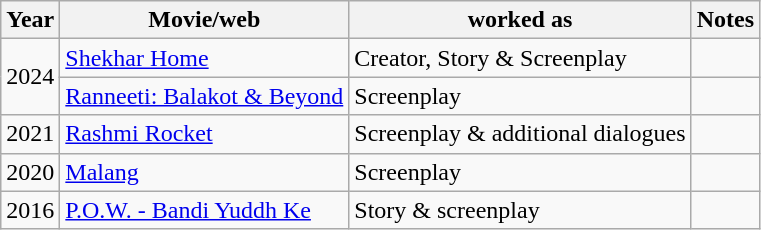<table class="wikitable">
<tr>
<th scope="col">Year</th>
<th scope="col">Movie/web</th>
<th scope="col">worked as</th>
<th scope="col">Notes</th>
</tr>
<tr>
<td rowspan="2">2024</td>
<td><a href='#'>Shekhar Home</a></td>
<td>Creator, Story & Screenplay</td>
<td></td>
</tr>
<tr>
<td><a href='#'>Ranneeti: Balakot & Beyond</a></td>
<td>Screenplay</td>
<td></td>
</tr>
<tr>
<td>2021</td>
<td><a href='#'>Rashmi Rocket</a></td>
<td>Screenplay & additional dialogues</td>
<td></td>
</tr>
<tr>
<td>2020</td>
<td><a href='#'>Malang</a></td>
<td>Screenplay</td>
<td></td>
</tr>
<tr>
<td>2016</td>
<td><a href='#'>P.O.W. - Bandi Yuddh Ke</a></td>
<td>Story & screenplay</td>
<td></td>
</tr>
</table>
